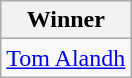<table class="wikitable">
<tr>
<th>Winner</th>
</tr>
<tr>
<td><a href='#'>Tom Alandh</a></td>
</tr>
</table>
